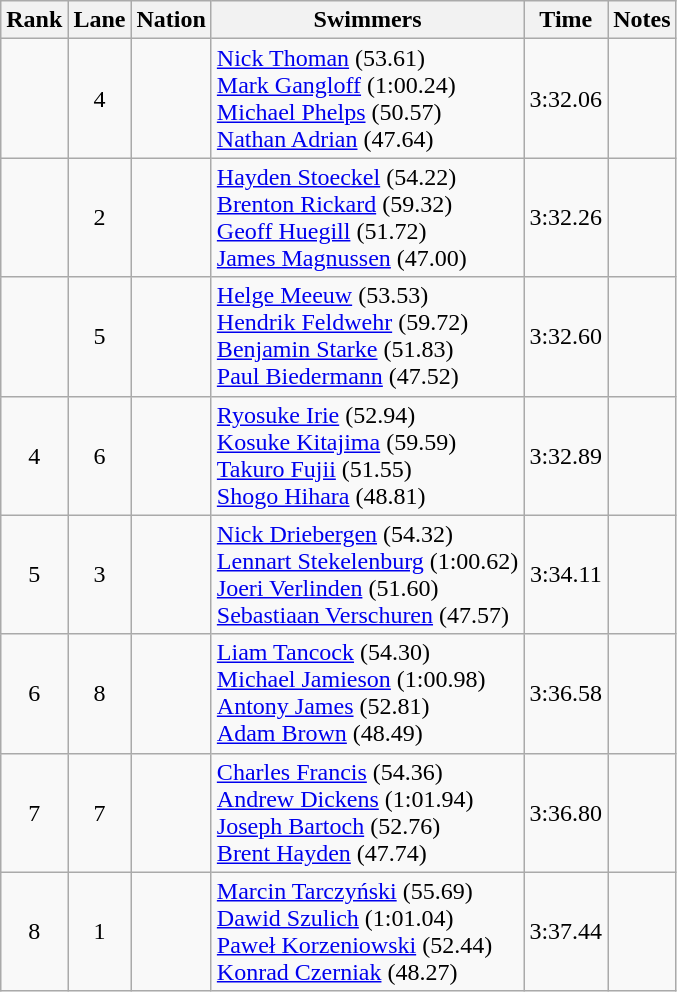<table class="wikitable sortable" style="text-align:center">
<tr>
<th>Rank</th>
<th>Lane</th>
<th>Nation</th>
<th>Swimmers</th>
<th>Time</th>
<th>Notes</th>
</tr>
<tr>
<td></td>
<td>4</td>
<td align=left></td>
<td align=left><a href='#'>Nick Thoman</a> (53.61)<br><a href='#'>Mark Gangloff</a> (1:00.24)<br><a href='#'>Michael Phelps</a> (50.57)<br><a href='#'>Nathan Adrian</a> (47.64)</td>
<td>3:32.06</td>
<td></td>
</tr>
<tr>
<td></td>
<td>2</td>
<td align=left></td>
<td align=left><a href='#'>Hayden Stoeckel</a> (54.22)<br><a href='#'>Brenton Rickard</a> (59.32)<br><a href='#'>Geoff Huegill</a> (51.72)<br><a href='#'>James Magnussen</a> (47.00)</td>
<td>3:32.26</td>
<td></td>
</tr>
<tr>
<td></td>
<td>5</td>
<td align=left></td>
<td align=left><a href='#'>Helge Meeuw</a> (53.53)<br><a href='#'>Hendrik Feldwehr</a> (59.72)<br><a href='#'>Benjamin Starke</a> (51.83)<br><a href='#'>Paul Biedermann</a> (47.52)</td>
<td>3:32.60</td>
<td></td>
</tr>
<tr>
<td>4</td>
<td>6</td>
<td align=left></td>
<td align=left><a href='#'>Ryosuke Irie</a> (52.94)<br><a href='#'>Kosuke Kitajima</a> (59.59)<br><a href='#'>Takuro Fujii</a> (51.55)<br><a href='#'>Shogo Hihara</a> (48.81)</td>
<td>3:32.89</td>
<td></td>
</tr>
<tr>
<td>5</td>
<td>3</td>
<td align=left></td>
<td align=left><a href='#'>Nick Driebergen</a> (54.32)<br><a href='#'>Lennart Stekelenburg</a> (1:00.62)<br><a href='#'>Joeri Verlinden</a> (51.60)<br><a href='#'>Sebastiaan Verschuren</a> (47.57)</td>
<td>3:34.11</td>
<td></td>
</tr>
<tr>
<td>6</td>
<td>8</td>
<td align=left></td>
<td align=left><a href='#'>Liam Tancock</a> (54.30)<br><a href='#'>Michael Jamieson</a> (1:00.98)<br><a href='#'>Antony James</a> (52.81)<br><a href='#'>Adam Brown</a> (48.49)</td>
<td>3:36.58</td>
<td></td>
</tr>
<tr>
<td>7</td>
<td>7</td>
<td align=left></td>
<td align=left><a href='#'>Charles Francis</a> (54.36)<br><a href='#'>Andrew Dickens</a> (1:01.94)<br><a href='#'>Joseph Bartoch</a> (52.76)<br><a href='#'>Brent Hayden</a> (47.74)</td>
<td>3:36.80</td>
<td></td>
</tr>
<tr>
<td>8</td>
<td>1</td>
<td align=left></td>
<td align=left><a href='#'>Marcin Tarczyński</a> (55.69)<br><a href='#'>Dawid Szulich</a> (1:01.04)<br><a href='#'>Paweł Korzeniowski</a> (52.44)<br><a href='#'>Konrad Czerniak</a> (48.27)</td>
<td>3:37.44</td>
<td></td>
</tr>
</table>
